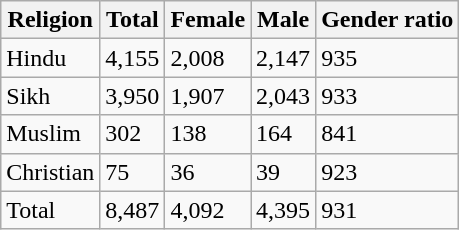<table class="wikitable sortable">
<tr>
<th>Religion</th>
<th>Total</th>
<th>Female</th>
<th>Male</th>
<th>Gender ratio</th>
</tr>
<tr>
<td>Hindu</td>
<td>4,155</td>
<td>2,008</td>
<td>2,147</td>
<td>935</td>
</tr>
<tr>
<td>Sikh</td>
<td>3,950</td>
<td>1,907</td>
<td>2,043</td>
<td>933</td>
</tr>
<tr>
<td>Muslim</td>
<td>302</td>
<td>138</td>
<td>164</td>
<td>841</td>
</tr>
<tr>
<td>Christian</td>
<td>75</td>
<td>36</td>
<td>39</td>
<td>923</td>
</tr>
<tr>
<td>Total</td>
<td>8,487</td>
<td>4,092</td>
<td>4,395</td>
<td>931</td>
</tr>
</table>
